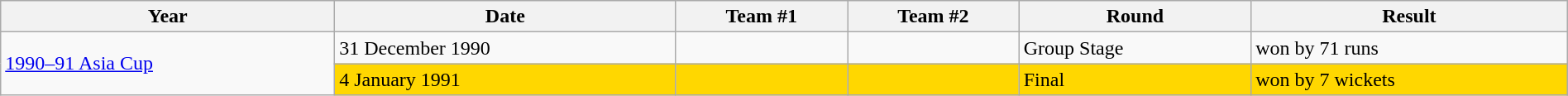<table class="wikitable" style="text-align:left; width:100%;">
<tr>
<th>Year</th>
<th>Date</th>
<th>Team #1</th>
<th>Team #2</th>
<th>Round</th>
<th>Result</th>
</tr>
<tr>
<td rowspan=2><a href='#'>1990–91 Asia Cup</a></td>
<td>31 December 1990</td>
<td></td>
<td></td>
<td>Group Stage</td>
<td> won by 71 runs</td>
</tr>
<tr bgcolor=gold>
<td>4 January 1991</td>
<td></td>
<td></td>
<td>Final</td>
<td> won by 7 wickets</td>
</tr>
</table>
